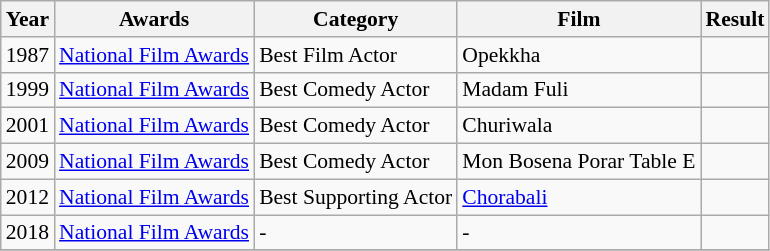<table class="wikitable sortable" style="font-size:90%">
<tr style="text-align:center;">
<th>Year</th>
<th>Awards</th>
<th>Category</th>
<th>Film</th>
<th>Result</th>
</tr>
<tr>
<td>1987</td>
<td><a href='#'>National Film Awards</a></td>
<td>Best Film Actor</td>
<td>Opekkha</td>
<td></td>
</tr>
<tr>
<td>1999</td>
<td><a href='#'>National Film Awards</a></td>
<td>Best Comedy Actor</td>
<td>Madam Fuli</td>
<td></td>
</tr>
<tr>
<td>2001</td>
<td><a href='#'>National Film Awards</a></td>
<td>Best Comedy Actor</td>
<td>Churiwala</td>
<td> </td>
</tr>
<tr>
<td>2009</td>
<td><a href='#'>National Film Awards</a></td>
<td>Best Comedy Actor</td>
<td>Mon Bosena Porar Table E</td>
<td></td>
</tr>
<tr>
<td>2012</td>
<td><a href='#'>National Film Awards</a></td>
<td>Best Supporting Actor</td>
<td><a href='#'>Chorabali</a></td>
<td></td>
</tr>
<tr>
<td>2018</td>
<td><a href='#'>National Film Awards</a></td>
<td>-</td>
<td>-</td>
<td></td>
</tr>
<tr>
</tr>
</table>
